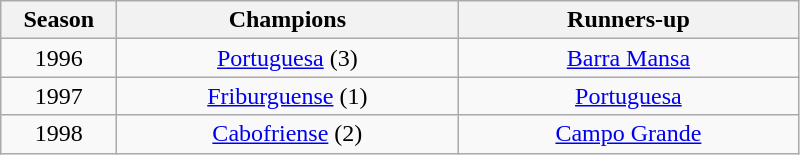<table class="wikitable" style="text-align:center; margin-left:1em;">
<tr>
<th style="width:70px">Season</th>
<th style="width:220px">Champions</th>
<th style="width:220px">Runners-up</th>
</tr>
<tr>
<td>1996</td>
<td><a href='#'>Portuguesa</a> (3)</td>
<td><a href='#'>Barra Mansa</a></td>
</tr>
<tr>
<td>1997</td>
<td><a href='#'>Friburguense</a> (1)</td>
<td><a href='#'>Portuguesa</a></td>
</tr>
<tr>
<td>1998</td>
<td><a href='#'>Cabofriense</a> (2)</td>
<td><a href='#'>Campo Grande</a></td>
</tr>
</table>
